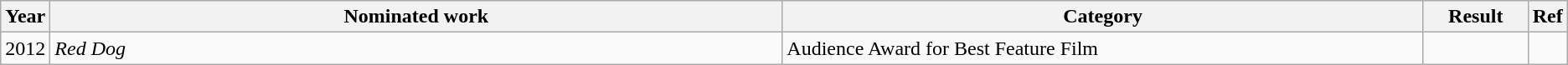<table class="wikitable">
<tr>
<th scope="col" style="width:1em;">Year</th>
<th scope="col" style="width:40em;">Nominated work</th>
<th scope="col" style="width:35em;">Category</th>
<th scope="col" style="width:5em;">Result</th>
<th scope="col" style="width:1em;" class="unsortable">Ref</th>
</tr>
<tr>
<td>2012</td>
<td><em>Red Dog</em></td>
<td>Audience Award for Best Feature Film</td>
<td></td>
<td></td>
</tr>
</table>
